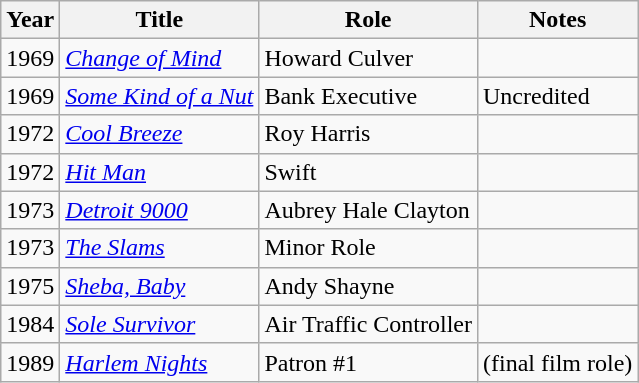<table class="wikitable">
<tr>
<th>Year</th>
<th>Title</th>
<th>Role</th>
<th>Notes</th>
</tr>
<tr>
<td>1969</td>
<td><em><a href='#'>Change of Mind</a></em></td>
<td>Howard Culver</td>
<td></td>
</tr>
<tr>
<td>1969</td>
<td><em><a href='#'>Some Kind of a Nut</a></em></td>
<td>Bank Executive</td>
<td>Uncredited</td>
</tr>
<tr>
<td>1972</td>
<td><em><a href='#'>Cool Breeze</a></em></td>
<td>Roy Harris</td>
<td></td>
</tr>
<tr>
<td>1972</td>
<td><em><a href='#'>Hit Man</a></em></td>
<td>Swift</td>
<td></td>
</tr>
<tr>
<td>1973</td>
<td><em><a href='#'>Detroit 9000</a></em></td>
<td>Aubrey Hale Clayton</td>
<td></td>
</tr>
<tr>
<td>1973</td>
<td><em><a href='#'>The Slams</a></em></td>
<td>Minor Role</td>
<td></td>
</tr>
<tr>
<td>1975</td>
<td><em><a href='#'>Sheba, Baby</a></em></td>
<td>Andy Shayne</td>
<td></td>
</tr>
<tr>
<td>1984</td>
<td><em><a href='#'>Sole Survivor</a></em></td>
<td>Air Traffic Controller</td>
<td></td>
</tr>
<tr>
<td>1989</td>
<td><em><a href='#'>Harlem Nights</a></em></td>
<td>Patron #1</td>
<td>(final film role)</td>
</tr>
</table>
